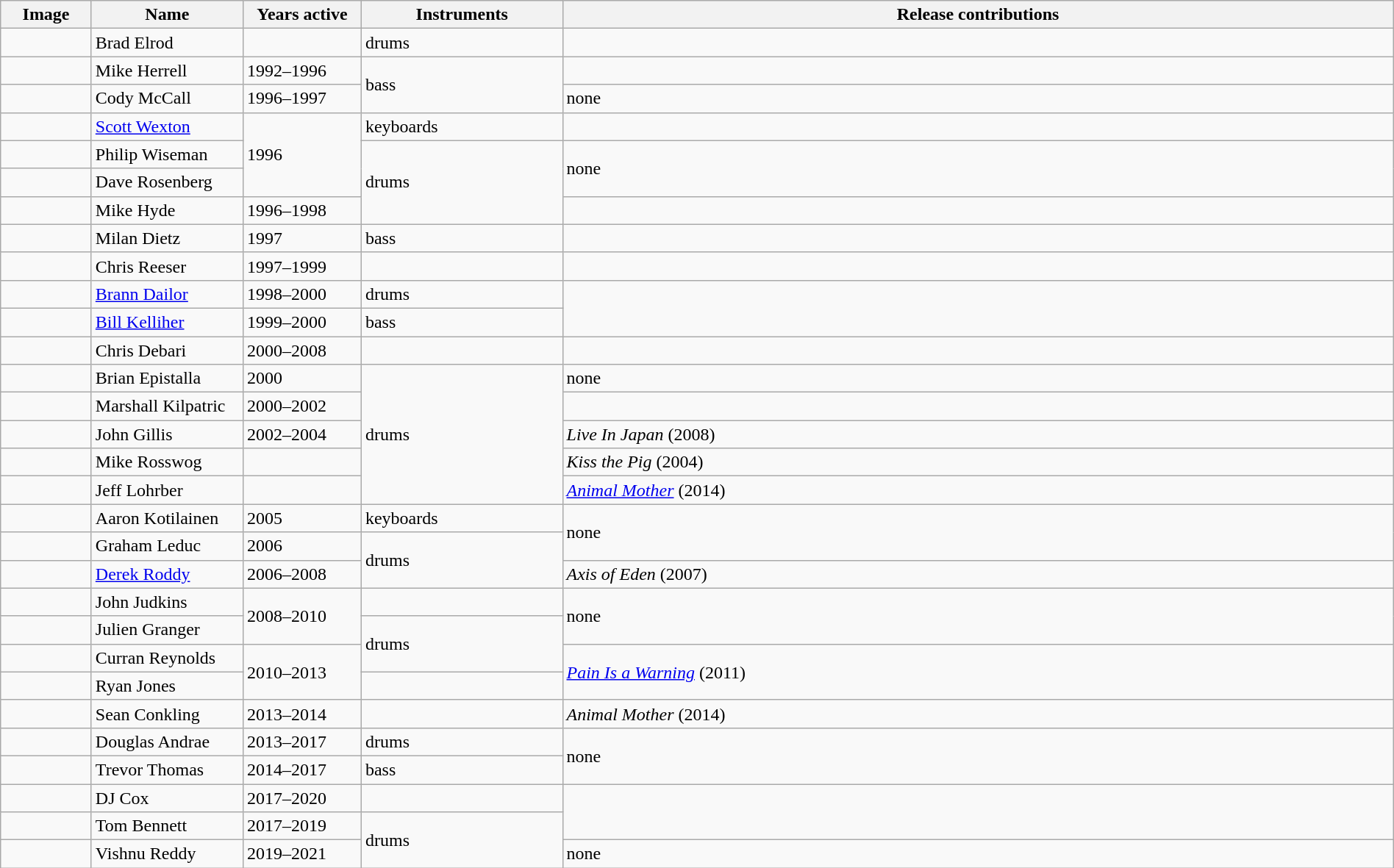<table class="wikitable" border="1" width=100%>
<tr>
<th width="75">Image</th>
<th width="130">Name</th>
<th width="100">Years active</th>
<th width="175">Instruments</th>
<th>Release contributions</th>
</tr>
<tr>
<td></td>
<td>Brad Elrod</td>
<td></td>
<td>drums</td>
<td></td>
</tr>
<tr>
<td></td>
<td>Mike Herrell</td>
<td>1992–1996</td>
<td rowspan="2">bass</td>
<td></td>
</tr>
<tr>
<td></td>
<td>Cody McCall</td>
<td>1996–1997</td>
<td>none</td>
</tr>
<tr>
<td></td>
<td><a href='#'>Scott Wexton</a></td>
<td rowspan="3">1996</td>
<td>keyboards</td>
<td></td>
</tr>
<tr>
<td></td>
<td>Philip Wiseman</td>
<td rowspan="3">drums</td>
<td rowspan="2">none</td>
</tr>
<tr>
<td></td>
<td>Dave Rosenberg</td>
</tr>
<tr>
<td></td>
<td>Mike Hyde</td>
<td>1996–1998</td>
<td></td>
</tr>
<tr>
<td></td>
<td>Milan Dietz</td>
<td>1997</td>
<td>bass</td>
<td></td>
</tr>
<tr>
<td></td>
<td>Chris Reeser</td>
<td>1997–1999</td>
<td></td>
<td></td>
</tr>
<tr>
<td></td>
<td><a href='#'>Brann Dailor</a></td>
<td>1998–2000</td>
<td>drums</td>
<td rowspan="2"></td>
</tr>
<tr>
<td></td>
<td><a href='#'>Bill Kelliher</a></td>
<td>1999–2000</td>
<td>bass</td>
</tr>
<tr>
<td></td>
<td>Chris Debari</td>
<td>2000–2008</td>
<td></td>
<td></td>
</tr>
<tr>
<td></td>
<td>Brian Epistalla</td>
<td>2000</td>
<td rowspan="5">drums</td>
<td>none</td>
</tr>
<tr>
<td></td>
<td>Marshall Kilpatric</td>
<td>2000–2002</td>
<td></td>
</tr>
<tr>
<td></td>
<td>John Gillis</td>
<td>2002–2004</td>
<td><em>Live In Japan</em> (2008)</td>
</tr>
<tr>
<td></td>
<td>Mike Rosswog</td>
<td></td>
<td><em>Kiss the Pig</em> (2004)</td>
</tr>
<tr>
<td></td>
<td>Jeff Lohrber</td>
<td></td>
<td><em><a href='#'>Animal Mother</a></em> (2014)</td>
</tr>
<tr>
<td></td>
<td>Aaron Kotilainen</td>
<td>2005</td>
<td>keyboards</td>
<td rowspan="2">none</td>
</tr>
<tr>
<td></td>
<td>Graham Leduc</td>
<td>2006</td>
<td rowspan="2">drums</td>
</tr>
<tr>
<td></td>
<td><a href='#'>Derek Roddy</a></td>
<td>2006–2008</td>
<td><em>Axis of Eden</em> (2007)</td>
</tr>
<tr>
<td></td>
<td>John Judkins</td>
<td rowspan="2">2008–2010</td>
<td></td>
<td rowspan="2">none</td>
</tr>
<tr>
<td></td>
<td>Julien Granger</td>
<td rowspan="2">drums</td>
</tr>
<tr>
<td></td>
<td>Curran Reynolds</td>
<td rowspan="2">2010–2013</td>
<td rowspan="2"><em><a href='#'>Pain Is a Warning</a></em> (2011)</td>
</tr>
<tr>
<td></td>
<td>Ryan Jones</td>
<td></td>
</tr>
<tr>
<td></td>
<td>Sean Conkling</td>
<td>2013–2014</td>
<td></td>
<td><em>Animal Mother</em> (2014)</td>
</tr>
<tr>
<td></td>
<td>Douglas Andrae</td>
<td>2013–2017</td>
<td>drums</td>
<td rowspan="2">none</td>
</tr>
<tr>
<td></td>
<td>Trevor Thomas</td>
<td>2014–2017</td>
<td>bass</td>
</tr>
<tr>
<td></td>
<td>DJ Cox</td>
<td>2017–2020</td>
<td></td>
<td rowspan="2"></td>
</tr>
<tr>
<td></td>
<td>Tom Bennett</td>
<td>2017–2019</td>
<td rowspan="2">drums</td>
</tr>
<tr>
<td></td>
<td>Vishnu Reddy</td>
<td>2019–2021</td>
<td>none</td>
</tr>
</table>
